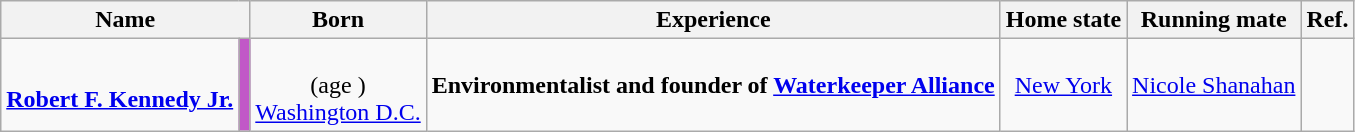<table class="wikitable sortable" style="text-align:center;">
<tr>
<th colspan="2" scope="col">Name</th>
<th scope="col">Born</th>
<th class="unsortable" scope="col">Experience</th>
<th scope="col">Home state</th>
<th scope="col">Running mate</th>
<th scope="col">Ref.</th>
</tr>
<tr>
<td data-sort-value="Kennedy, Robert F." scope="row"><br><strong><a href='#'>Robert F. Kennedy Jr.</a></strong></td>
<td style="background:#c158c7;"></td>
<td><br>(age )<br><a href='#'>Washington D.C.</a></td>
<td><strong>Environmentalist and founder of <a href='#'>Waterkeeper Alliance</a></strong></td>
<td><a href='#'>New York</a></td>
<td><a href='#'>Nicole Shanahan</a></td>
<td></td>
</tr>
</table>
